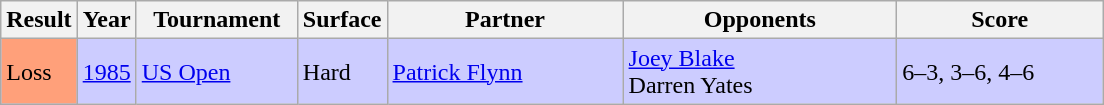<table class="sortable wikitable">
<tr>
<th style="width:40px;">Result</th>
<th style="width:30px;">Year</th>
<th style="width:100px;">Tournament</th>
<th style="width:50px;">Surface</th>
<th style="width:150px;">Partner</th>
<th style="width:175px;">Opponents</th>
<th style="width:130px;" class="unsortable">Score</th>
</tr>
<tr style="background:#ccccff;">
<td style="background:#ffa07a;">Loss</td>
<td><a href='#'>1985</a></td>
<td><a href='#'>US Open</a></td>
<td>Hard</td>
<td> <a href='#'>Patrick Flynn</a></td>
<td> <a href='#'>Joey Blake</a> <br>  Darren Yates</td>
<td>6–3, 3–6, 4–6</td>
</tr>
</table>
